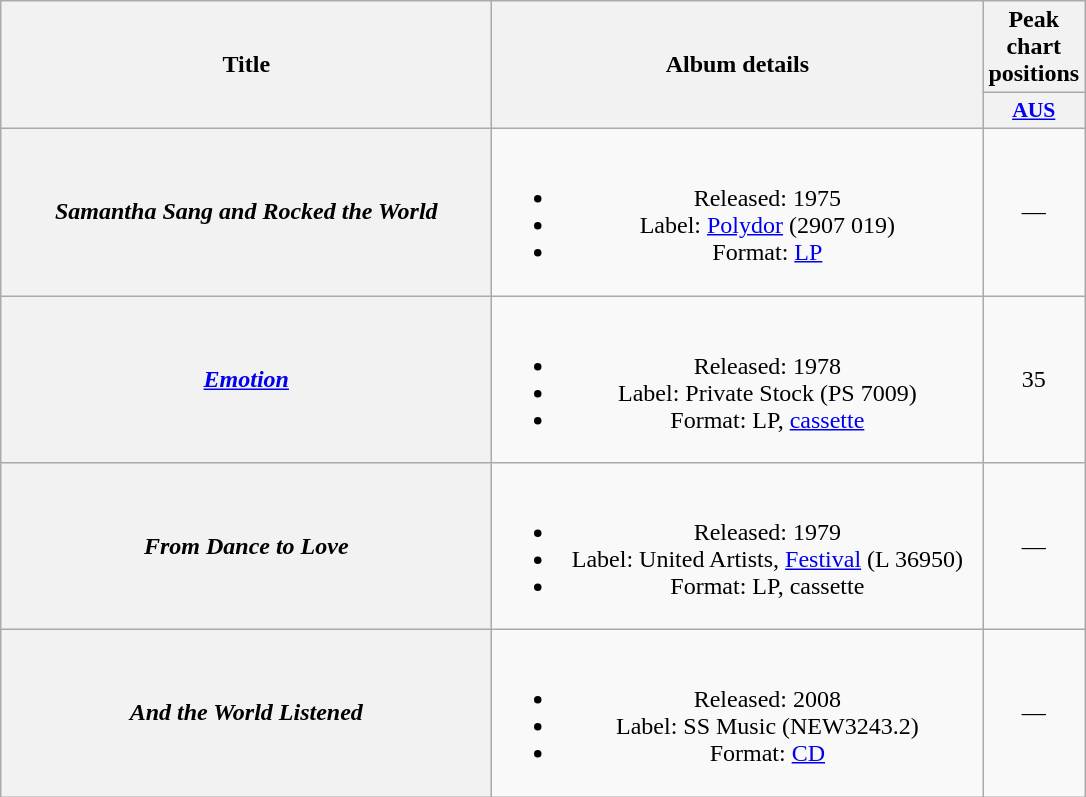<table class="wikitable plainrowheaders" style="text-align:center;" border="1">
<tr>
<th scope="col" rowspan="2" style="width:20em;">Title</th>
<th scope="col" rowspan="2" style="width:20em;">Album details</th>
<th scope="col" colspan="1">Peak chart<br>positions</th>
</tr>
<tr>
<th scope="col" style="width:3em; font-size: 90%"><a href='#'>AUS</a><br></th>
</tr>
<tr>
<th scope="row"><em>Samantha Sang and Rocked the World</em></th>
<td><br><ul><li>Released: 1975</li><li>Label: <a href='#'>Polydor</a> (2907 019)</li><li>Format: <a href='#'>LP</a></li></ul></td>
<td>—</td>
</tr>
<tr>
<th scope="row"><em><a href='#'>Emotion</a></em></th>
<td><br><ul><li>Released: 1978</li><li>Label: Private Stock (PS 7009)</li><li>Format: LP, <a href='#'>cassette</a></li></ul></td>
<td>35</td>
</tr>
<tr>
<th scope="row"><em>From Dance to Love</em></th>
<td><br><ul><li>Released: 1979</li><li>Label: United Artists, <a href='#'>Festival</a> (L 36950)</li><li>Format: LP, cassette</li></ul></td>
<td>—</td>
</tr>
<tr>
<th scope="row"><em>And the World Listened</em></th>
<td><br><ul><li>Released: 2008</li><li>Label: SS Music (NEW3243.2)</li><li>Format: <a href='#'>CD</a></li></ul></td>
<td>—</td>
</tr>
</table>
